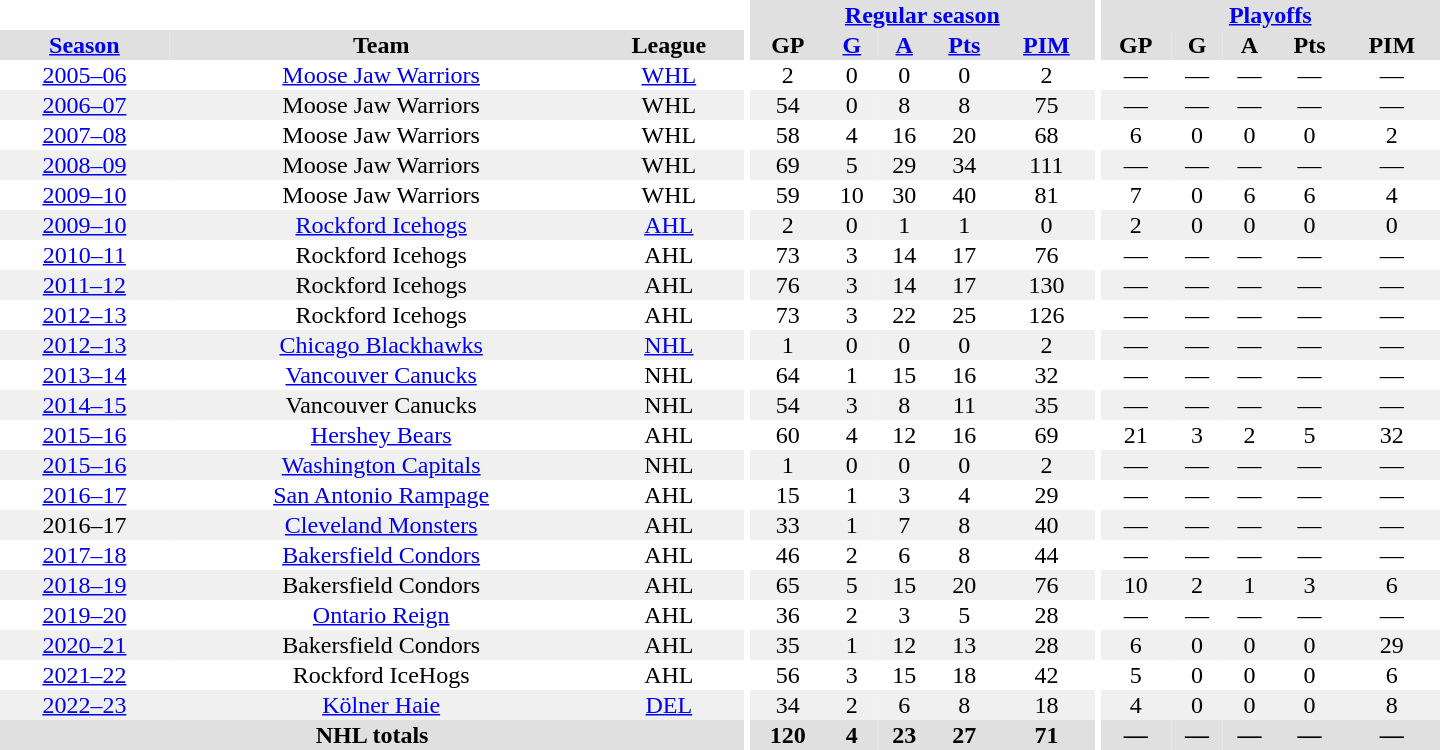<table border="0" cellpadding="1" cellspacing="0" style="text-align:center; width:60em">
<tr bgcolor="#e0e0e0">
<th colspan="3" bgcolor="#ffffff"></th>
<th rowspan="99" bgcolor="#ffffff"></th>
<th colspan="5"><a href='#'>Regular season</a></th>
<th rowspan="99" bgcolor="#ffffff"></th>
<th colspan="5"><a href='#'>Playoffs</a></th>
</tr>
<tr bgcolor="#e0e0e0">
<th><a href='#'>Season</a></th>
<th>Team</th>
<th>League</th>
<th>GP</th>
<th><a href='#'>G</a></th>
<th><a href='#'>A</a></th>
<th><a href='#'>Pts</a></th>
<th><a href='#'>PIM</a></th>
<th>GP</th>
<th>G</th>
<th>A</th>
<th>Pts</th>
<th>PIM</th>
</tr>
<tr ALIGN="center">
<td><a href='#'>2005–06</a></td>
<td><a href='#'>Moose Jaw Warriors</a></td>
<td><a href='#'>WHL</a></td>
<td>2</td>
<td>0</td>
<td>0</td>
<td>0</td>
<td>2</td>
<td>—</td>
<td>—</td>
<td>—</td>
<td>—</td>
<td>—</td>
</tr>
<tr ALIGN="center" bgcolor="#f0f0f0">
<td><a href='#'>2006–07</a></td>
<td>Moose Jaw Warriors</td>
<td>WHL</td>
<td>54</td>
<td>0</td>
<td>8</td>
<td>8</td>
<td>75</td>
<td>—</td>
<td>—</td>
<td>—</td>
<td>—</td>
<td>—</td>
</tr>
<tr ALIGN="center">
<td><a href='#'>2007–08</a></td>
<td>Moose Jaw Warriors</td>
<td>WHL</td>
<td>58</td>
<td>4</td>
<td>16</td>
<td>20</td>
<td>68</td>
<td>6</td>
<td>0</td>
<td>0</td>
<td>0</td>
<td>2</td>
</tr>
<tr ALIGN="center" bgcolor="#f0f0f0">
<td><a href='#'>2008–09</a></td>
<td>Moose Jaw Warriors</td>
<td>WHL</td>
<td>69</td>
<td>5</td>
<td>29</td>
<td>34</td>
<td>111</td>
<td>—</td>
<td>—</td>
<td>—</td>
<td>—</td>
<td>—</td>
</tr>
<tr ALIGN="center">
<td><a href='#'>2009–10</a></td>
<td>Moose Jaw Warriors</td>
<td>WHL</td>
<td>59</td>
<td>10</td>
<td>30</td>
<td>40</td>
<td>81</td>
<td>7</td>
<td>0</td>
<td>6</td>
<td>6</td>
<td>4</td>
</tr>
<tr ALIGN="center" bgcolor="#f0f0f0">
<td><a href='#'>2009–10</a></td>
<td><a href='#'>Rockford Icehogs</a></td>
<td><a href='#'>AHL</a></td>
<td>2</td>
<td>0</td>
<td>1</td>
<td>1</td>
<td>0</td>
<td>2</td>
<td>0</td>
<td>0</td>
<td>0</td>
<td>0</td>
</tr>
<tr ALIGN="center">
<td><a href='#'>2010–11</a></td>
<td>Rockford Icehogs</td>
<td>AHL</td>
<td>73</td>
<td>3</td>
<td>14</td>
<td>17</td>
<td>76</td>
<td>—</td>
<td>—</td>
<td>—</td>
<td>—</td>
<td>—</td>
</tr>
<tr ALIGN="center" bgcolor="#f0f0f0">
<td><a href='#'>2011–12</a></td>
<td>Rockford Icehogs</td>
<td>AHL</td>
<td>76</td>
<td>3</td>
<td>14</td>
<td>17</td>
<td>130</td>
<td>—</td>
<td>—</td>
<td>—</td>
<td>—</td>
<td>—</td>
</tr>
<tr ALIGN="center">
<td><a href='#'>2012–13</a></td>
<td>Rockford Icehogs</td>
<td>AHL</td>
<td>73</td>
<td>3</td>
<td>22</td>
<td>25</td>
<td>126</td>
<td>—</td>
<td>—</td>
<td>—</td>
<td>—</td>
<td>—</td>
</tr>
<tr ALIGN="center" bgcolor="#f0f0f0">
<td><a href='#'>2012–13</a></td>
<td><a href='#'>Chicago Blackhawks</a></td>
<td><a href='#'>NHL</a></td>
<td>1</td>
<td>0</td>
<td>0</td>
<td>0</td>
<td>2</td>
<td>—</td>
<td>—</td>
<td>—</td>
<td>—</td>
<td>—</td>
</tr>
<tr ALIGN="center">
<td><a href='#'>2013–14</a></td>
<td><a href='#'>Vancouver Canucks</a></td>
<td>NHL</td>
<td>64</td>
<td>1</td>
<td>15</td>
<td>16</td>
<td>32</td>
<td>—</td>
<td>—</td>
<td>—</td>
<td>—</td>
<td>—</td>
</tr>
<tr ALIGN="center" bgcolor="#f0f0f0">
<td><a href='#'>2014–15</a></td>
<td>Vancouver Canucks</td>
<td>NHL</td>
<td>54</td>
<td>3</td>
<td>8</td>
<td>11</td>
<td>35</td>
<td>—</td>
<td>—</td>
<td>—</td>
<td>—</td>
<td>—</td>
</tr>
<tr ALIGN="center">
<td><a href='#'>2015–16</a></td>
<td><a href='#'>Hershey Bears</a></td>
<td>AHL</td>
<td>60</td>
<td>4</td>
<td>12</td>
<td>16</td>
<td>69</td>
<td>21</td>
<td>3</td>
<td>2</td>
<td>5</td>
<td>32</td>
</tr>
<tr ALIGN="center" bgcolor="#f0f0f0">
<td><a href='#'>2015–16</a></td>
<td><a href='#'>Washington Capitals</a></td>
<td>NHL</td>
<td>1</td>
<td>0</td>
<td>0</td>
<td>0</td>
<td>2</td>
<td>—</td>
<td>—</td>
<td>—</td>
<td>—</td>
<td>—</td>
</tr>
<tr ALIGN="center">
<td><a href='#'>2016–17</a></td>
<td><a href='#'>San Antonio Rampage</a></td>
<td>AHL</td>
<td>15</td>
<td>1</td>
<td>3</td>
<td>4</td>
<td>29</td>
<td>—</td>
<td>—</td>
<td>—</td>
<td>—</td>
<td>—</td>
</tr>
<tr ALIGN="center" bgcolor="#f0f0f0">
<td>2016–17</td>
<td><a href='#'>Cleveland Monsters</a></td>
<td>AHL</td>
<td>33</td>
<td>1</td>
<td>7</td>
<td>8</td>
<td>40</td>
<td>—</td>
<td>—</td>
<td>—</td>
<td>—</td>
<td>—</td>
</tr>
<tr ALIGN="center">
<td><a href='#'>2017–18</a></td>
<td><a href='#'>Bakersfield Condors</a></td>
<td>AHL</td>
<td>46</td>
<td>2</td>
<td>6</td>
<td>8</td>
<td>44</td>
<td>—</td>
<td>—</td>
<td>—</td>
<td>—</td>
<td>—</td>
</tr>
<tr ALIGN="center" bgcolor="#f0f0f0">
<td><a href='#'>2018–19</a></td>
<td>Bakersfield Condors</td>
<td>AHL</td>
<td>65</td>
<td>5</td>
<td>15</td>
<td>20</td>
<td>76</td>
<td>10</td>
<td>2</td>
<td>1</td>
<td>3</td>
<td>6</td>
</tr>
<tr ALIGN="center">
<td><a href='#'>2019–20</a></td>
<td><a href='#'>Ontario Reign</a></td>
<td>AHL</td>
<td>36</td>
<td>2</td>
<td>3</td>
<td>5</td>
<td>28</td>
<td>—</td>
<td>—</td>
<td>—</td>
<td>—</td>
<td>—</td>
</tr>
<tr ALIGN="center" bgcolor="#f0f0f0">
<td><a href='#'>2020–21</a></td>
<td>Bakersfield Condors</td>
<td>AHL</td>
<td>35</td>
<td>1</td>
<td>12</td>
<td>13</td>
<td>28</td>
<td>6</td>
<td>0</td>
<td>0</td>
<td>0</td>
<td>29</td>
</tr>
<tr ALIGN="center">
<td><a href='#'>2021–22</a></td>
<td>Rockford IceHogs</td>
<td>AHL</td>
<td>56</td>
<td>3</td>
<td>15</td>
<td>18</td>
<td>42</td>
<td>5</td>
<td>0</td>
<td>0</td>
<td>0</td>
<td>6</td>
</tr>
<tr ALIGN="center" bgcolor="#f0f0f0">
<td><a href='#'>2022–23</a></td>
<td><a href='#'>Kölner Haie</a></td>
<td><a href='#'>DEL</a></td>
<td>34</td>
<td>2</td>
<td>6</td>
<td>8</td>
<td>18</td>
<td>4</td>
<td>0</td>
<td>0</td>
<td>0</td>
<td>8</td>
</tr>
<tr ALIGN="center" bgcolor="#e0e0e0">
<th colspan="3">NHL totals</th>
<th>120</th>
<th>4</th>
<th>23</th>
<th>27</th>
<th>71</th>
<th>—</th>
<th>—</th>
<th>—</th>
<th>—</th>
<th>—</th>
</tr>
</table>
